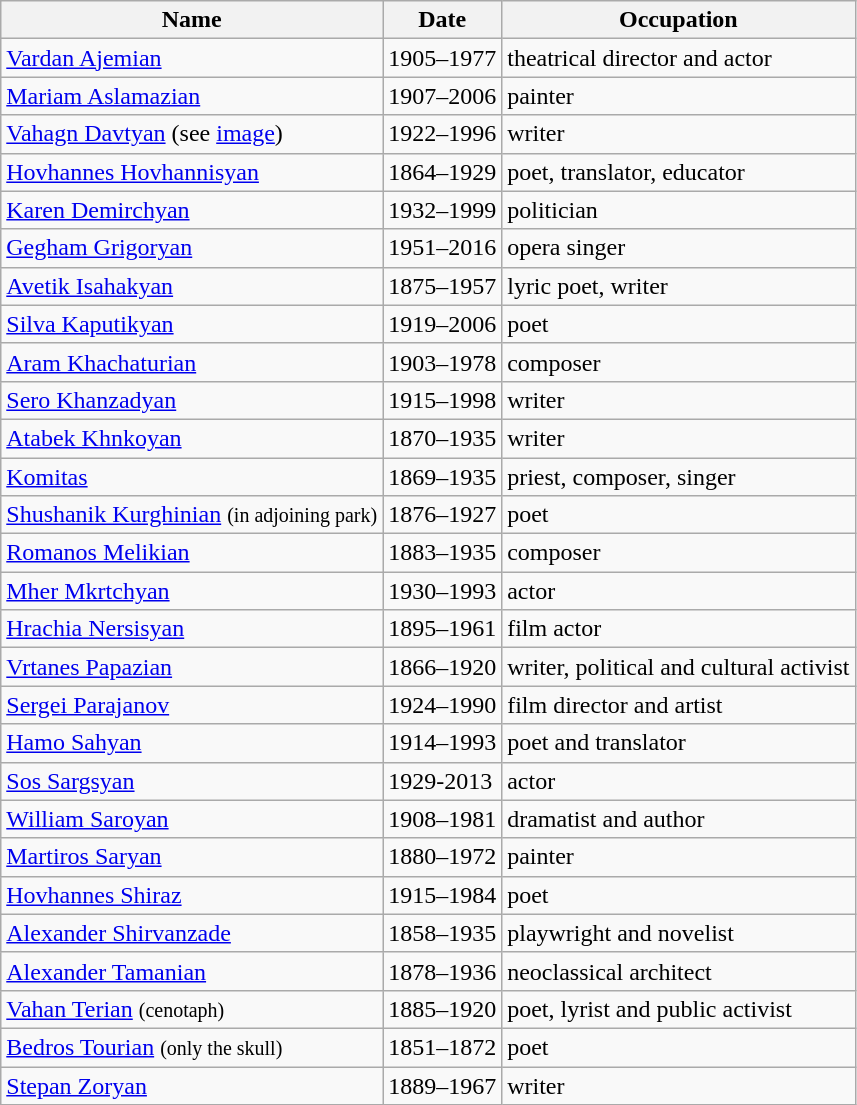<table class="wikitable sortable">
<tr>
<th>Name</th>
<th>Date</th>
<th>Occupation</th>
</tr>
<tr>
<td><a href='#'>Vardan Ajemian</a></td>
<td>1905–1977</td>
<td>theatrical director and actor</td>
</tr>
<tr>
<td><a href='#'>Mariam Aslamazian</a></td>
<td>1907–2006</td>
<td>painter</td>
</tr>
<tr>
<td><a href='#'>Vahagn Davtyan</a> (see <a href='#'>image</a>)</td>
<td>1922–1996</td>
<td>writer</td>
</tr>
<tr>
<td><a href='#'>Hovhannes Hovhannisyan</a></td>
<td>1864–1929</td>
<td>poet, translator, educator</td>
</tr>
<tr>
<td><a href='#'>Karen Demirchyan</a></td>
<td>1932–1999</td>
<td>politician</td>
</tr>
<tr>
<td><a href='#'>Gegham Grigoryan</a></td>
<td>1951–2016</td>
<td>opera singer</td>
</tr>
<tr>
<td><a href='#'>Avetik Isahakyan</a></td>
<td>1875–1957</td>
<td>lyric poet, writer</td>
</tr>
<tr>
<td><a href='#'>Silva Kaputikyan</a></td>
<td>1919–2006</td>
<td>poet</td>
</tr>
<tr>
<td><a href='#'>Aram Khachaturian</a></td>
<td>1903–1978</td>
<td>composer</td>
</tr>
<tr>
<td><a href='#'>Sero Khanzadyan</a></td>
<td>1915–1998</td>
<td>writer</td>
</tr>
<tr>
<td><a href='#'>Atabek Khnkoyan</a></td>
<td>1870–1935</td>
<td>writer</td>
</tr>
<tr>
<td><a href='#'>Komitas</a></td>
<td>1869–1935</td>
<td>priest, composer, singer</td>
</tr>
<tr>
<td><a href='#'>Shushanik Kurghinian</a> <small>(in adjoining park)</small></td>
<td>1876–1927</td>
<td>poet</td>
</tr>
<tr>
<td><a href='#'>Romanos Melikian</a></td>
<td>1883–1935</td>
<td>composer</td>
</tr>
<tr>
<td><a href='#'>Mher Mkrtchyan</a></td>
<td>1930–1993</td>
<td>actor</td>
</tr>
<tr>
<td><a href='#'>Hrachia Nersisyan</a></td>
<td>1895–1961</td>
<td>film actor</td>
</tr>
<tr>
<td><a href='#'>Vrtanes Papazian</a></td>
<td>1866–1920</td>
<td>writer, political and cultural activist</td>
</tr>
<tr>
<td><a href='#'>Sergei Parajanov</a></td>
<td>1924–1990</td>
<td>film director and artist</td>
</tr>
<tr>
<td><a href='#'>Hamo Sahyan</a></td>
<td>1914–1993</td>
<td>poet and translator</td>
</tr>
<tr>
<td><a href='#'>Sos Sargsyan</a></td>
<td>1929-2013</td>
<td>actor</td>
</tr>
<tr>
<td><a href='#'>William Saroyan</a></td>
<td>1908–1981</td>
<td>dramatist and author</td>
</tr>
<tr>
<td><a href='#'>Martiros Saryan</a></td>
<td>1880–1972</td>
<td>painter</td>
</tr>
<tr>
<td><a href='#'>Hovhannes Shiraz</a></td>
<td>1915–1984</td>
<td>poet</td>
</tr>
<tr>
<td><a href='#'>Alexander Shirvanzade</a></td>
<td>1858–1935</td>
<td>playwright and novelist</td>
</tr>
<tr>
<td><a href='#'>Alexander Tamanian</a></td>
<td>1878–1936</td>
<td>neoclassical architect</td>
</tr>
<tr>
<td><a href='#'>Vahan Terian</a> <small>(cenotaph)</small></td>
<td>1885–1920</td>
<td>poet, lyrist and public activist</td>
</tr>
<tr>
<td><a href='#'>Bedros Tourian</a> <small>(only the skull)</small></td>
<td>1851–1872</td>
<td>poet</td>
</tr>
<tr>
<td><a href='#'>Stepan Zoryan</a></td>
<td>1889–1967</td>
<td>writer</td>
</tr>
</table>
